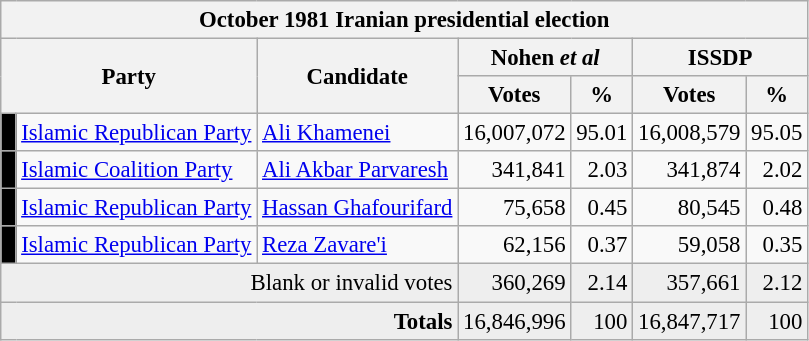<table class="wikitable" style="font-size:95%;">
<tr>
<th colspan="8">October 1981 Iranian presidential election</th>
</tr>
<tr>
<th rowspan="2" colspan="2">Party</th>
<th rowspan="2">Candidate</th>
<th colspan="2">Nohen <em>et al</em></th>
<th colspan="2"><abbr>ISSDP</abbr></th>
</tr>
<tr>
<th>Votes</th>
<th>%</th>
<th>Votes</th>
<th>%</th>
</tr>
<tr>
<th style="background:#000000; width:3px;"></th>
<td><a href='#'>Islamic Republican Party</a></td>
<td><a href='#'>Ali Khamenei</a></td>
<td style="text-align:right;">16,007,072</td>
<td style="text-align:right;">95.01</td>
<td style="text-align:right;">16,008,579</td>
<td style="text-align:right;">95.05</td>
</tr>
<tr>
<th style="background:#000000; width:3px;"></th>
<td><a href='#'>Islamic Coalition Party</a></td>
<td><a href='#'>Ali Akbar Parvaresh</a></td>
<td style="text-align:right;">341,841</td>
<td style="text-align:right;">2.03</td>
<td style="text-align:right;">341,874</td>
<td style="text-align:right;">2.02</td>
</tr>
<tr>
<th style="background:#000000; width:3px;"></th>
<td><a href='#'>Islamic Republican Party</a></td>
<td><a href='#'>Hassan Ghafourifard</a></td>
<td style="text-align:right;">75,658</td>
<td style="text-align:right;">0.45</td>
<td style="text-align:right;">80,545</td>
<td style="text-align:right;">0.48</td>
</tr>
<tr>
<th style="background:#000000; width:3px;"></th>
<td><a href='#'>Islamic Republican Party</a></td>
<td><a href='#'>Reza Zavare'i</a></td>
<td style="text-align:right;">62,156</td>
<td style="text-align:right;">0.37</td>
<td style="text-align:right;">59,058</td>
<td style="text-align:right;">0.35</td>
</tr>
<tr style="background:#eee">
<td colspan="3" style="text-align:right;">Blank or invalid votes</td>
<td style="text-align:right;">360,269</td>
<td style="text-align:right;">2.14</td>
<td style="text-align:right;">357,661</td>
<td style="text-align:right;">2.12</td>
</tr>
<tr style="background:#eee">
<td colspan="3" style="text-align:right;"><strong>Totals</strong></td>
<td style="text-align:right;">16,846,996</td>
<td style="text-align:right;">100</td>
<td style="text-align:right;">16,847,717</td>
<td style="text-align:right;">100</td>
</tr>
</table>
